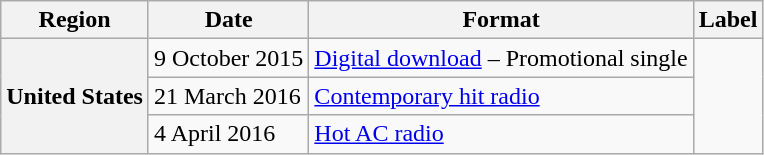<table class="wikitable plainrowheaders">
<tr>
<th>Region</th>
<th>Date</th>
<th>Format</th>
<th>Label</th>
</tr>
<tr>
<th scope="row" rowspan="3">United States</th>
<td>9 October 2015</td>
<td><a href='#'>Digital download</a> – Promotional single</td>
<td rowspan="3"></td>
</tr>
<tr>
<td>21 March 2016</td>
<td><a href='#'>Contemporary hit radio</a></td>
</tr>
<tr>
<td>4 April 2016</td>
<td><a href='#'>Hot AC radio</a></td>
</tr>
</table>
